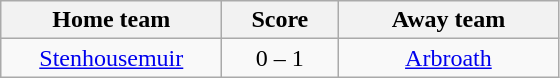<table class="wikitable" style="text-align: center">
<tr>
<th width=140>Home team</th>
<th width=70>Score</th>
<th width=140>Away team</th>
</tr>
<tr>
<td><a href='#'>Stenhousemuir</a></td>
<td>0 – 1</td>
<td><a href='#'>Arbroath</a></td>
</tr>
</table>
